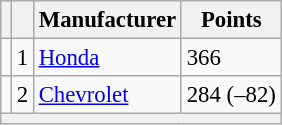<table class="wikitable" style="font-size: 95%;">
<tr>
<th scope="col"></th>
<th scope="col"></th>
<th scope="col">Manufacturer</th>
<th scope="col">Points</th>
</tr>
<tr>
<td align="left"></td>
<td align="center">1</td>
<td><a href='#'>Honda</a></td>
<td>366</td>
</tr>
<tr>
<td align="left"></td>
<td align="center">2</td>
<td><a href='#'>Chevrolet</a></td>
<td>284 (–82)</td>
</tr>
<tr>
<th colspan=4></th>
</tr>
</table>
